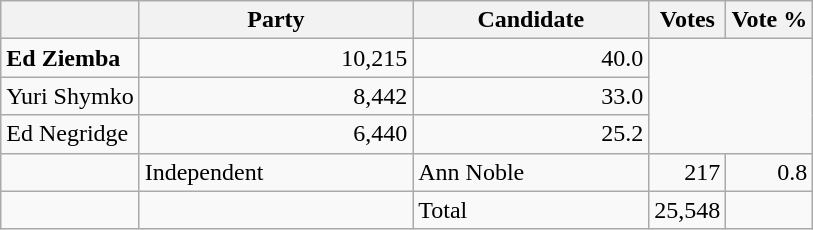<table class="wikitable">
<tr>
<th></th>
<th scope="col" width="175">Party</th>
<th scope="col" width="150">Candidate</th>
<th>Votes</th>
<th>Vote %</th>
</tr>
<tr>
<td><strong>Ed Ziemba</strong></td>
<td align=right>10,215</td>
<td align=right>40.0</td>
</tr>
<tr |>
<td>Yuri Shymko</td>
<td align=right>8,442</td>
<td align=right>33.0</td>
</tr>
<tr |>
<td>Ed Negridge</td>
<td align=right>6,440</td>
<td align=right>25.2<br></td>
</tr>
<tr |>
<td>   </td>
<td>Independent</td>
<td>Ann Noble</td>
<td align=right>217</td>
<td align=right>0.8</td>
</tr>
<tr |>
<td></td>
<td></td>
<td>Total</td>
<td align=right>25,548</td>
<td></td>
</tr>
</table>
